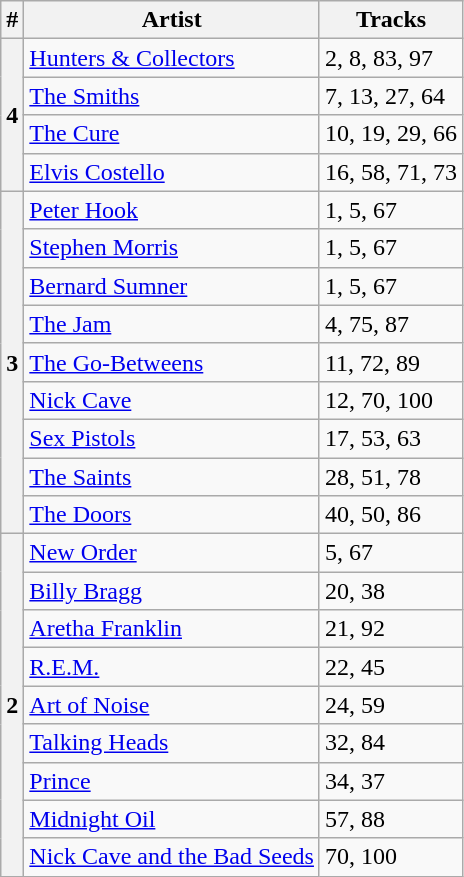<table class="wikitable sortable">
<tr>
<th>#</th>
<th>Artist</th>
<th>Tracks</th>
</tr>
<tr>
<th rowspan="4">4</th>
<td><a href='#'>Hunters & Collectors</a></td>
<td>2, 8, 83, 97</td>
</tr>
<tr>
<td><a href='#'>The Smiths</a></td>
<td>7, 13, 27, 64</td>
</tr>
<tr>
<td><a href='#'>The Cure</a></td>
<td>10, 19, 29, 66</td>
</tr>
<tr>
<td><a href='#'>Elvis Costello</a></td>
<td>16, 58, 71, 73</td>
</tr>
<tr>
<th rowspan="9">3</th>
<td><a href='#'>Peter Hook</a></td>
<td>1, 5, 67</td>
</tr>
<tr>
<td><a href='#'>Stephen Morris</a></td>
<td>1, 5, 67</td>
</tr>
<tr>
<td><a href='#'>Bernard Sumner</a></td>
<td>1, 5, 67</td>
</tr>
<tr>
<td><a href='#'>The Jam</a></td>
<td>4, 75, 87</td>
</tr>
<tr>
<td><a href='#'>The Go-Betweens</a></td>
<td>11, 72, 89</td>
</tr>
<tr>
<td><a href='#'>Nick Cave</a></td>
<td>12, 70, 100</td>
</tr>
<tr>
<td><a href='#'>Sex Pistols</a></td>
<td>17, 53, 63</td>
</tr>
<tr>
<td><a href='#'>The Saints</a></td>
<td>28, 51, 78</td>
</tr>
<tr>
<td><a href='#'>The Doors</a></td>
<td>40, 50, 86</td>
</tr>
<tr>
<th rowspan="9">2</th>
<td><a href='#'>New Order</a></td>
<td>5, 67</td>
</tr>
<tr>
<td><a href='#'>Billy Bragg</a></td>
<td>20, 38</td>
</tr>
<tr>
<td><a href='#'>Aretha Franklin</a></td>
<td>21, 92</td>
</tr>
<tr>
<td><a href='#'>R.E.M.</a></td>
<td>22, 45</td>
</tr>
<tr>
<td><a href='#'>Art of Noise</a></td>
<td>24, 59</td>
</tr>
<tr>
<td><a href='#'>Talking Heads</a></td>
<td>32, 84</td>
</tr>
<tr>
<td><a href='#'>Prince</a></td>
<td>34, 37</td>
</tr>
<tr>
<td><a href='#'>Midnight Oil</a></td>
<td>57, 88</td>
</tr>
<tr>
<td><a href='#'>Nick Cave and the Bad Seeds</a></td>
<td>70, 100</td>
</tr>
</table>
